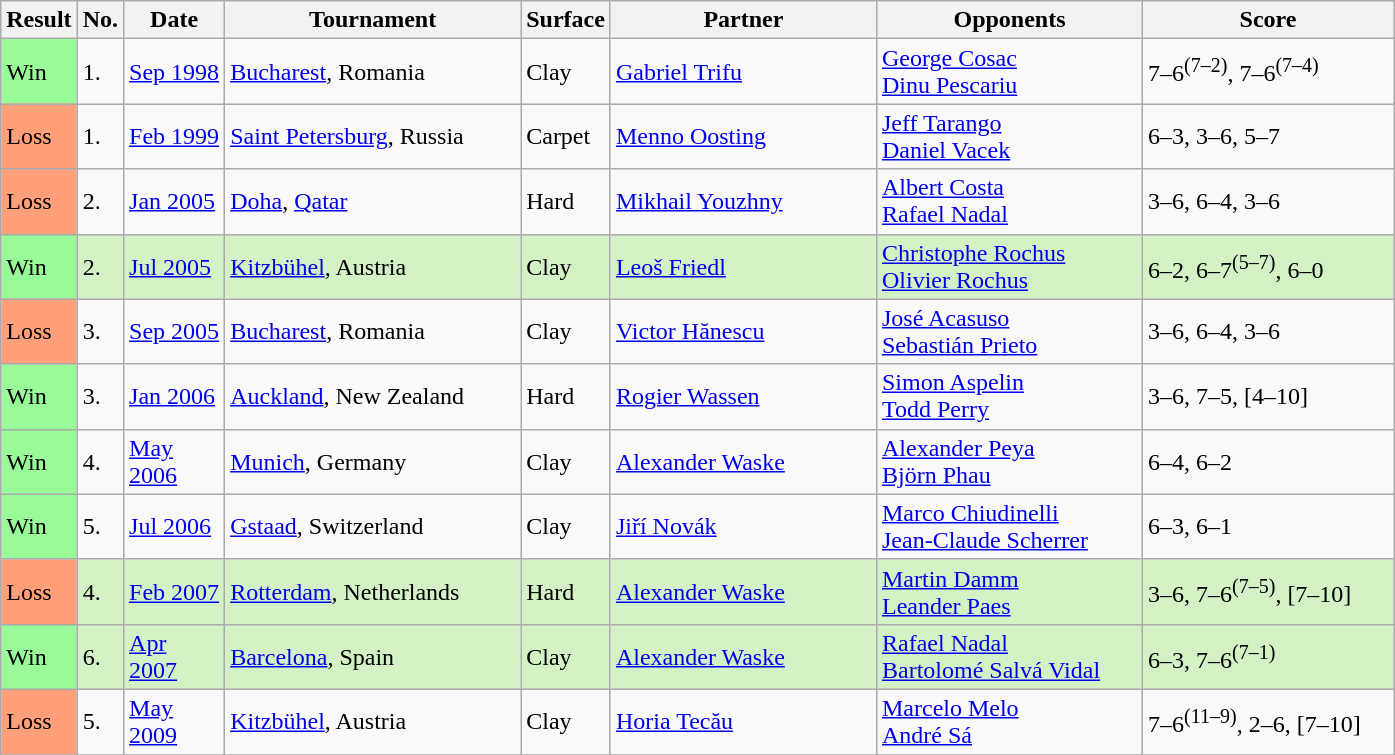<table class="sortable wikitable">
<tr>
<th style="width:40px">Result</th>
<th style="width:20px" class="unsortable">No.</th>
<th style="width:60px">Date</th>
<th style="width:190px">Tournament</th>
<th style="width:50px">Surface</th>
<th style="width:170px">Partner</th>
<th style="width:170px">Opponents</th>
<th style="width:160px" class="unsortable">Score</th>
</tr>
<tr>
<td style="background:#98fb98;">Win</td>
<td>1.</td>
<td><a href='#'>Sep 1998</a></td>
<td><a href='#'>Bucharest</a>, Romania</td>
<td>Clay</td>
<td> <a href='#'>Gabriel Trifu</a></td>
<td> <a href='#'>George Cosac</a><br> <a href='#'>Dinu Pescariu</a></td>
<td>7–6<sup>(7–2)</sup>, 7–6<sup>(7–4)</sup></td>
</tr>
<tr>
<td style="background:#ffa07a;">Loss</td>
<td>1.</td>
<td><a href='#'>Feb 1999</a></td>
<td><a href='#'>Saint Petersburg</a>, Russia</td>
<td>Carpet</td>
<td> <a href='#'>Menno Oosting</a></td>
<td> <a href='#'>Jeff Tarango</a><br> <a href='#'>Daniel Vacek</a></td>
<td>6–3, 3–6, 5–7</td>
</tr>
<tr>
<td style="background:#ffa07a;">Loss</td>
<td>2.</td>
<td><a href='#'>Jan 2005</a></td>
<td><a href='#'>Doha</a>, <a href='#'>Qatar</a></td>
<td>Hard</td>
<td> <a href='#'>Mikhail Youzhny</a></td>
<td> <a href='#'>Albert Costa</a><br> <a href='#'>Rafael Nadal</a></td>
<td>3–6, 6–4, 3–6</td>
</tr>
<tr style="background:#d4f1c5;">
<td style="background:#98fb98;">Win</td>
<td>2.</td>
<td><a href='#'>Jul 2005</a></td>
<td><a href='#'>Kitzbühel</a>, Austria</td>
<td>Clay</td>
<td> <a href='#'>Leoš Friedl</a></td>
<td> <a href='#'>Christophe Rochus</a><br> <a href='#'>Olivier Rochus</a></td>
<td>6–2, 6–7<sup>(5–7)</sup>, 6–0</td>
</tr>
<tr>
<td style="background:#ffa07a;">Loss</td>
<td>3.</td>
<td><a href='#'>Sep 2005</a></td>
<td><a href='#'>Bucharest</a>, Romania</td>
<td>Clay</td>
<td> <a href='#'>Victor Hănescu</a></td>
<td> <a href='#'>José Acasuso</a><br> <a href='#'>Sebastián Prieto</a></td>
<td>3–6, 6–4, 3–6</td>
</tr>
<tr>
<td style="background:#98fb98;">Win</td>
<td>3.</td>
<td><a href='#'>Jan 2006</a></td>
<td><a href='#'>Auckland</a>, New Zealand</td>
<td>Hard</td>
<td> <a href='#'>Rogier Wassen</a></td>
<td> <a href='#'>Simon Aspelin</a><br> <a href='#'>Todd Perry</a></td>
<td>3–6, 7–5, [4–10]</td>
</tr>
<tr>
<td style="background:#98fb98;">Win</td>
<td>4.</td>
<td><a href='#'>May 2006</a></td>
<td><a href='#'>Munich</a>, Germany</td>
<td>Clay</td>
<td> <a href='#'>Alexander Waske</a></td>
<td> <a href='#'>Alexander Peya</a><br> <a href='#'>Björn Phau</a></td>
<td>6–4, 6–2</td>
</tr>
<tr>
<td style="background:#98fb98;">Win</td>
<td>5.</td>
<td><a href='#'>Jul 2006</a></td>
<td><a href='#'>Gstaad</a>, Switzerland</td>
<td>Clay</td>
<td> <a href='#'>Jiří Novák</a></td>
<td> <a href='#'>Marco Chiudinelli</a><br> <a href='#'>Jean-Claude Scherrer</a></td>
<td>6–3, 6–1</td>
</tr>
<tr style="background:#d4f1c5;">
<td style="background:#ffa07a;">Loss</td>
<td>4.</td>
<td><a href='#'>Feb 2007</a></td>
<td><a href='#'>Rotterdam</a>, Netherlands</td>
<td>Hard</td>
<td> <a href='#'>Alexander Waske</a></td>
<td> <a href='#'>Martin Damm</a><br> <a href='#'>Leander Paes</a></td>
<td>3–6, 7–6<sup>(7–5)</sup>, [7–10]</td>
</tr>
<tr style="background:#d4f1c5;">
<td style="background:#98fb98;">Win</td>
<td>6.</td>
<td><a href='#'>Apr 2007</a></td>
<td><a href='#'>Barcelona</a>, Spain</td>
<td>Clay</td>
<td> <a href='#'>Alexander Waske</a></td>
<td> <a href='#'>Rafael Nadal</a><br> <a href='#'>Bartolomé Salvá Vidal</a></td>
<td>6–3, 7–6<sup>(7–1)</sup></td>
</tr>
<tr>
<td style="background:#ffa07a;">Loss</td>
<td>5.</td>
<td><a href='#'>May 2009</a></td>
<td><a href='#'>Kitzbühel</a>, Austria</td>
<td>Clay</td>
<td> <a href='#'>Horia Tecău</a></td>
<td> <a href='#'>Marcelo Melo</a><br> <a href='#'>André Sá</a></td>
<td>7–6<sup>(11–9)</sup>, 2–6, [7–10]</td>
</tr>
<tr>
</tr>
</table>
